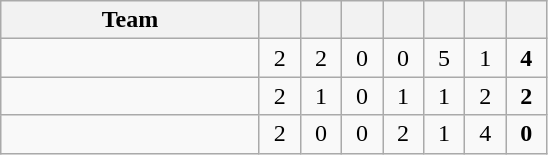<table class="wikitable" style="text-align:center">
<tr>
<th width=165>Team</th>
<th width=20></th>
<th width=20></th>
<th width=20></th>
<th width=20></th>
<th width=20></th>
<th width=20></th>
<th width=20></th>
</tr>
<tr>
<td align=left></td>
<td>2</td>
<td>2</td>
<td>0</td>
<td>0</td>
<td>5</td>
<td>1</td>
<td><strong>4</strong></td>
</tr>
<tr>
<td align=left></td>
<td>2</td>
<td>1</td>
<td>0</td>
<td>1</td>
<td>1</td>
<td>2</td>
<td><strong>2</strong></td>
</tr>
<tr>
<td align=left></td>
<td>2</td>
<td>0</td>
<td>0</td>
<td>2</td>
<td>1</td>
<td>4</td>
<td><strong>0</strong></td>
</tr>
</table>
